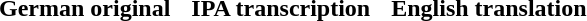<table cellpadding="6">
<tr>
<th>German original</th>
<th>IPA transcription</th>
<th>English translation</th>
</tr>
<tr style="white-space:nowrap;vertical-align:top;">
<td></td>
<td></td>
<td></td>
</tr>
</table>
